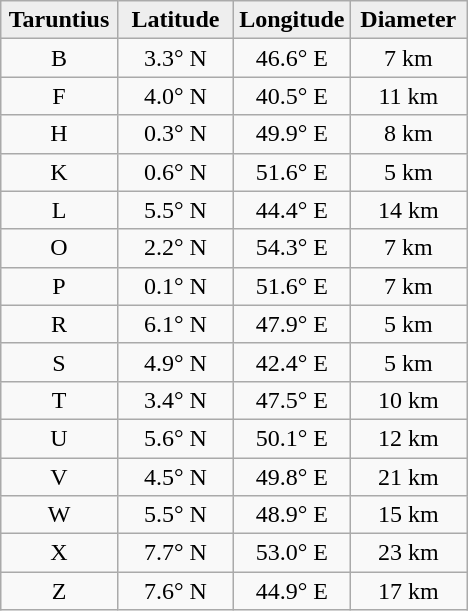<table class="wikitable">
<tr>
<th width="25%" style="background:#eeeeee;">Taruntius</th>
<th width="25%" style="background:#eeeeee;">Latitude</th>
<th width="25%" style="background:#eeeeee;">Longitude</th>
<th width="25%" style="background:#eeeeee;">Diameter</th>
</tr>
<tr>
<td align="center">B</td>
<td align="center">3.3° N</td>
<td align="center">46.6° E</td>
<td align="center">7 km</td>
</tr>
<tr>
<td align="center">F</td>
<td align="center">4.0° N</td>
<td align="center">40.5° E</td>
<td align="center">11 km</td>
</tr>
<tr>
<td align="center">H</td>
<td align="center">0.3° N</td>
<td align="center">49.9° E</td>
<td align="center">8 km</td>
</tr>
<tr>
<td align="center">K</td>
<td align="center">0.6° N</td>
<td align="center">51.6° E</td>
<td align="center">5 km</td>
</tr>
<tr>
<td align="center">L</td>
<td align="center">5.5° N</td>
<td align="center">44.4° E</td>
<td align="center">14 km</td>
</tr>
<tr>
<td align="center">O</td>
<td align="center">2.2° N</td>
<td align="center">54.3° E</td>
<td align="center">7 km</td>
</tr>
<tr>
<td align="center">P</td>
<td align="center">0.1° N</td>
<td align="center">51.6° E</td>
<td align="center">7 km</td>
</tr>
<tr>
<td align="center">R</td>
<td align="center">6.1° N</td>
<td align="center">47.9° E</td>
<td align="center">5 km</td>
</tr>
<tr>
<td align="center">S</td>
<td align="center">4.9° N</td>
<td align="center">42.4° E</td>
<td align="center">5 km</td>
</tr>
<tr>
<td align="center">T</td>
<td align="center">3.4° N</td>
<td align="center">47.5° E</td>
<td align="center">10 km</td>
</tr>
<tr>
<td align="center">U</td>
<td align="center">5.6° N</td>
<td align="center">50.1° E</td>
<td align="center">12 km</td>
</tr>
<tr>
<td align="center">V</td>
<td align="center">4.5° N</td>
<td align="center">49.8° E</td>
<td align="center">21 km</td>
</tr>
<tr>
<td align="center">W</td>
<td align="center">5.5° N</td>
<td align="center">48.9° E</td>
<td align="center">15 km</td>
</tr>
<tr>
<td align="center">X</td>
<td align="center">7.7° N</td>
<td align="center">53.0° E</td>
<td align="center">23 km</td>
</tr>
<tr>
<td align="center">Z</td>
<td align="center">7.6° N</td>
<td align="center">44.9° E</td>
<td align="center">17 km</td>
</tr>
</table>
